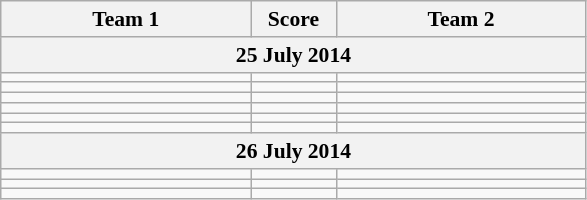<table class="wikitable" style="text-align: center; font-size:90% ">
<tr>
<th align="right" width="160">Team 1</th>
<th width="50">Score</th>
<th align="left" width="160">Team 2</th>
</tr>
<tr>
<th colspan=3>25 July 2014</th>
</tr>
<tr>
<td align=right></td>
<td align=center></td>
<td align=left><strong></strong></td>
</tr>
<tr>
<td align=right></td>
<td align=center></td>
<td align=left><strong></strong></td>
</tr>
<tr>
<td align=right></td>
<td align=center></td>
<td align=left><strong></strong></td>
</tr>
<tr>
<td align=right></td>
<td align=center></td>
<td align=left><strong></strong></td>
</tr>
<tr>
<td align=right><strong></strong></td>
<td align=center></td>
<td align=left></td>
</tr>
<tr>
<td align=right><strong></strong></td>
<td align=center></td>
<td align=left></td>
</tr>
<tr>
<th colspan=3>26 July 2014</th>
</tr>
<tr>
<td align=right><strong></strong></td>
<td align=center></td>
<td align=left></td>
</tr>
<tr>
<td align=right><strong></strong></td>
<td align=center></td>
<td align=left></td>
</tr>
<tr>
<td align=right></td>
<td align=center></td>
<td align=left><strong></strong></td>
</tr>
</table>
